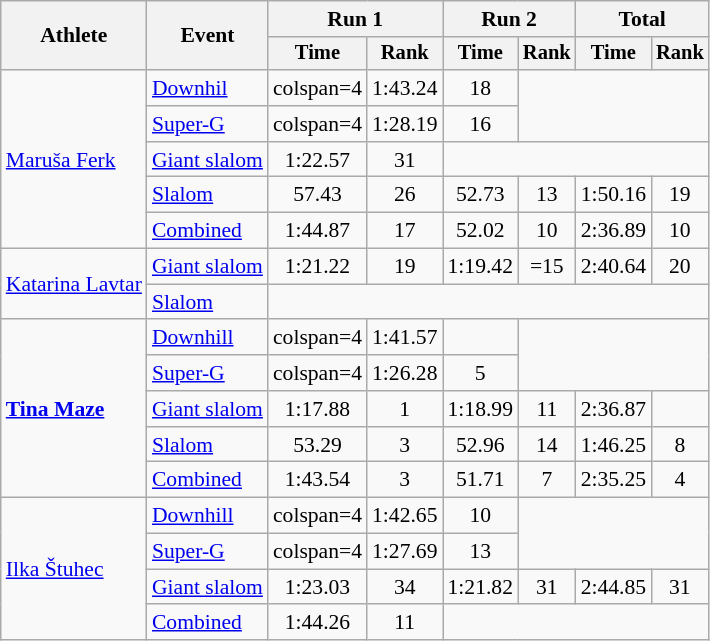<table class="wikitable" style="font-size:90%">
<tr>
<th rowspan=2>Athlete</th>
<th rowspan=2>Event</th>
<th colspan=2>Run 1</th>
<th colspan=2>Run 2</th>
<th colspan=2>Total</th>
</tr>
<tr style="font-size:95%">
<th>Time</th>
<th>Rank</th>
<th>Time</th>
<th>Rank</th>
<th>Time</th>
<th>Rank</th>
</tr>
<tr align=center>
<td style="text-align:left;" rowspan="5"><a href='#'>Maruša Ferk</a></td>
<td align=left><a href='#'>Downhil</a></td>
<td>colspan=4 </td>
<td>1:43.24</td>
<td>18</td>
</tr>
<tr align=center>
<td align=left><a href='#'>Super-G</a></td>
<td>colspan=4 </td>
<td>1:28.19</td>
<td>16</td>
</tr>
<tr align=center>
<td align=left><a href='#'>Giant slalom</a></td>
<td>1:22.57</td>
<td>31</td>
<td colspan=4></td>
</tr>
<tr align=center>
<td align=left><a href='#'>Slalom</a></td>
<td>57.43</td>
<td>26</td>
<td>52.73</td>
<td>13</td>
<td>1:50.16</td>
<td>19</td>
</tr>
<tr align=center>
<td align=left><a href='#'>Combined</a></td>
<td>1:44.87</td>
<td>17</td>
<td>52.02</td>
<td>10</td>
<td>2:36.89</td>
<td>10</td>
</tr>
<tr align=center>
<td style="text-align:left;" rowspan="2"><a href='#'>Katarina Lavtar</a></td>
<td align=left><a href='#'>Giant slalom</a></td>
<td>1:21.22</td>
<td>19</td>
<td>1:19.42</td>
<td>=15</td>
<td>2:40.64</td>
<td>20</td>
</tr>
<tr align=center>
<td align=left><a href='#'>Slalom</a></td>
<td colspan=6></td>
</tr>
<tr align=center>
<td style="text-align:left;" rowspan="5"><strong><a href='#'>Tina Maze</a></strong></td>
<td align=left><a href='#'>Downhill</a></td>
<td>colspan=4 </td>
<td>1:41.57</td>
<td></td>
</tr>
<tr align=center>
<td align=left><a href='#'>Super-G</a></td>
<td>colspan=4 </td>
<td>1:26.28</td>
<td>5</td>
</tr>
<tr align=center>
<td align=left><a href='#'>Giant slalom</a></td>
<td>1:17.88</td>
<td>1</td>
<td>1:18.99</td>
<td>11</td>
<td>2:36.87</td>
<td></td>
</tr>
<tr align=center>
<td align=left><a href='#'>Slalom</a></td>
<td>53.29</td>
<td>3</td>
<td>52.96</td>
<td>14</td>
<td>1:46.25</td>
<td>8</td>
</tr>
<tr align=center>
<td align=left><a href='#'>Combined</a></td>
<td>1:43.54</td>
<td>3</td>
<td>51.71</td>
<td>7</td>
<td>2:35.25</td>
<td>4</td>
</tr>
<tr align=center>
<td style="text-align:left;" rowspan="4"><a href='#'>Ilka Štuhec</a></td>
<td align=left><a href='#'>Downhill</a></td>
<td>colspan=4 </td>
<td>1:42.65</td>
<td>10</td>
</tr>
<tr align=center>
<td align=left><a href='#'>Super-G</a></td>
<td>colspan=4 </td>
<td>1:27.69</td>
<td>13</td>
</tr>
<tr align=center>
<td align=left><a href='#'>Giant slalom</a></td>
<td>1:23.03</td>
<td>34</td>
<td>1:21.82</td>
<td>31</td>
<td>2:44.85</td>
<td>31</td>
</tr>
<tr align=center>
<td align=left><a href='#'>Combined</a></td>
<td>1:44.26</td>
<td>11</td>
<td colspan=4></td>
</tr>
</table>
